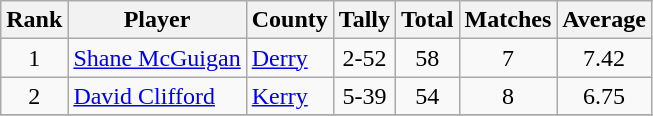<table class="sortable wikitable">
<tr>
<th>Rank</th>
<th>Player</th>
<th>County</th>
<th>Tally</th>
<th>Total</th>
<th>Matches</th>
<th>Average</th>
</tr>
<tr>
<td rowspan="1" align="center">1</td>
<td><a href='#'>Shane McGuigan</a></td>
<td> <a href='#'>Derry</a></td>
<td align="center">2-52</td>
<td align="center">58</td>
<td align="center">7</td>
<td align="center">7.42</td>
</tr>
<tr>
<td rowspan="1" align="center">2</td>
<td><a href='#'>David Clifford</a></td>
<td> <a href='#'>Kerry</a></td>
<td align="center">5-39</td>
<td align="center">54</td>
<td align="center">8</td>
<td align="center">6.75</td>
</tr>
<tr>
</tr>
</table>
